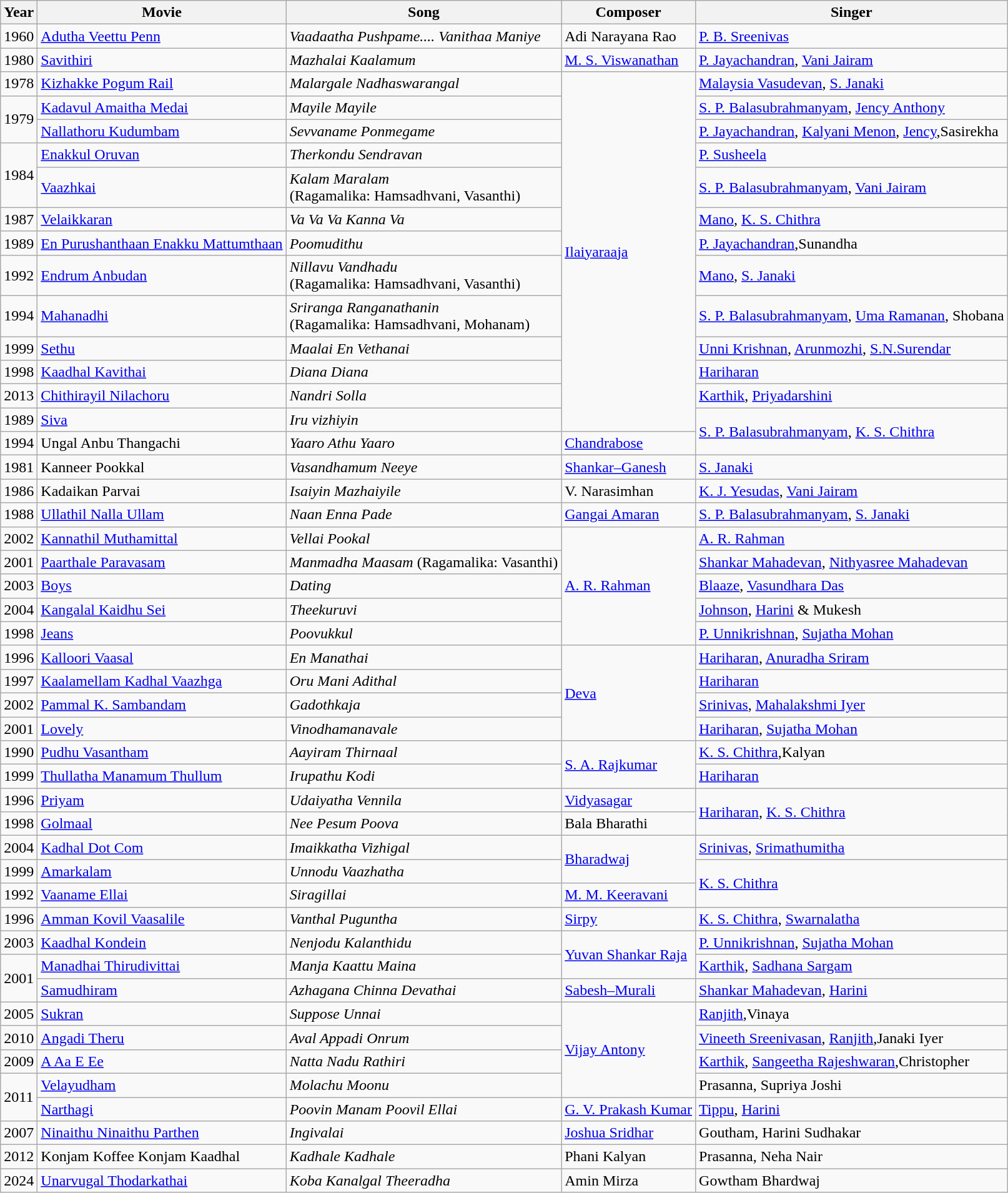<table class="wikitable sortable">
<tr>
<th>Year</th>
<th>Movie</th>
<th>Song</th>
<th>Composer</th>
<th>Singer</th>
</tr>
<tr>
<td>1960</td>
<td><a href='#'>Adutha Veettu Penn</a></td>
<td><em>Vaadaatha Pushpame.... Vanithaa Maniye</em></td>
<td>Adi Narayana Rao</td>
<td><a href='#'>P. B. Sreenivas</a></td>
</tr>
<tr>
<td>1980</td>
<td><a href='#'>Savithiri</a></td>
<td><em>Mazhalai Kaalamum</em></td>
<td><a href='#'>M. S. Viswanathan</a></td>
<td><a href='#'>P. Jayachandran</a>, <a href='#'>Vani Jairam</a></td>
</tr>
<tr>
<td>1978</td>
<td><a href='#'>Kizhakke Pogum Rail</a></td>
<td><em>Malargale Nadhaswarangal</em></td>
<td rowspan="13"><a href='#'>Ilaiyaraaja</a></td>
<td><a href='#'>Malaysia Vasudevan</a>, <a href='#'>S. Janaki</a></td>
</tr>
<tr>
<td rowspan="2">1979</td>
<td><a href='#'>Kadavul Amaitha Medai</a></td>
<td><em>Mayile Mayile</em></td>
<td><a href='#'>S. P. Balasubrahmanyam</a>, <a href='#'>Jency Anthony</a></td>
</tr>
<tr>
<td><a href='#'>Nallathoru Kudumbam</a></td>
<td><em>Sevvaname Ponmegame</em></td>
<td><a href='#'>P. Jayachandran</a>, <a href='#'>Kalyani Menon</a>, <a href='#'>Jency</a>,Sasirekha</td>
</tr>
<tr>
<td rowspan="2">1984</td>
<td><a href='#'>Enakkul Oruvan</a></td>
<td><em>Therkondu Sendravan</em></td>
<td><a href='#'>P. Susheela</a></td>
</tr>
<tr>
<td><a href='#'>Vaazhkai</a></td>
<td><em>Kalam Maralam</em><br>(Ragamalika: Hamsadhvani, Vasanthi)</td>
<td><a href='#'>S. P. Balasubrahmanyam</a>, <a href='#'>Vani Jairam</a></td>
</tr>
<tr>
<td>1987</td>
<td><a href='#'>Velaikkaran</a></td>
<td><em>Va Va Va Kanna Va</em></td>
<td><a href='#'>Mano</a>, <a href='#'>K. S. Chithra</a></td>
</tr>
<tr>
<td>1989</td>
<td><a href='#'>En Purushanthaan Enakku Mattumthaan</a></td>
<td><em>Poomudithu</em></td>
<td><a href='#'>P. Jayachandran</a>,Sunandha</td>
</tr>
<tr>
<td>1992</td>
<td><a href='#'>Endrum Anbudan</a></td>
<td><em>Nillavu Vandhadu</em><br>(Ragamalika: Hamsadhvani, Vasanthi)</td>
<td><a href='#'>Mano</a>, <a href='#'>S. Janaki</a></td>
</tr>
<tr>
<td>1994</td>
<td><a href='#'>Mahanadhi</a></td>
<td><em>Sriranga Ranganathanin</em><br>(Ragamalika: Hamsadhvani, Mohanam)</td>
<td><a href='#'>S. P. Balasubrahmanyam</a>, <a href='#'>Uma Ramanan</a>, Shobana</td>
</tr>
<tr>
<td>1999</td>
<td><a href='#'>Sethu</a></td>
<td><em>Maalai En Vethanai</em></td>
<td><a href='#'>Unni Krishnan</a>, <a href='#'>Arunmozhi</a>, <a href='#'>S.N.Surendar</a></td>
</tr>
<tr>
<td>1998</td>
<td><a href='#'>Kaadhal Kavithai</a></td>
<td><em>Diana Diana</em></td>
<td><a href='#'>Hariharan</a></td>
</tr>
<tr>
<td>2013</td>
<td><a href='#'>Chithirayil Nilachoru</a></td>
<td><em>Nandri Solla</em></td>
<td><a href='#'>Karthik</a>, <a href='#'>Priyadarshini</a></td>
</tr>
<tr>
<td>1989</td>
<td><a href='#'>Siva</a></td>
<td><em>Iru vizhiyin</em></td>
<td rowspan=2><a href='#'>S. P. Balasubrahmanyam</a>, <a href='#'>K. S. Chithra</a></td>
</tr>
<tr>
<td>1994</td>
<td>Ungal Anbu Thangachi</td>
<td><em>Yaaro Athu Yaaro</em></td>
<td><a href='#'>Chandrabose</a></td>
</tr>
<tr>
<td>1981</td>
<td>Kanneer Pookkal</td>
<td><em>Vasandhamum Neeye</em></td>
<td><a href='#'>Shankar–Ganesh</a></td>
<td><a href='#'>S. Janaki</a></td>
</tr>
<tr>
<td>1986</td>
<td>Kadaikan Parvai</td>
<td><em>Isaiyin Mazhaiyile</em></td>
<td>V. Narasimhan</td>
<td><a href='#'>K. J. Yesudas</a>, <a href='#'>Vani Jairam</a></td>
</tr>
<tr>
<td>1988</td>
<td><a href='#'>Ullathil Nalla Ullam</a></td>
<td><em>Naan Enna Pade</em></td>
<td><a href='#'>Gangai Amaran</a></td>
<td><a href='#'>S. P. Balasubrahmanyam</a>, <a href='#'>S. Janaki</a></td>
</tr>
<tr>
<td>2002</td>
<td><a href='#'>Kannathil Muthamittal</a></td>
<td><em>Vellai Pookal</em></td>
<td rowspan="5"><a href='#'>A. R. Rahman</a></td>
<td><a href='#'>A. R. Rahman</a></td>
</tr>
<tr>
<td>2001</td>
<td><a href='#'>Paarthale Paravasam</a></td>
<td><em>Manmadha Maasam</em> (Ragamalika: Vasanthi)</td>
<td><a href='#'>Shankar Mahadevan</a>, <a href='#'>Nithyasree Mahadevan</a></td>
</tr>
<tr>
<td>2003</td>
<td><a href='#'>Boys</a></td>
<td><em>Dating</em></td>
<td><a href='#'>Blaaze</a>, <a href='#'>Vasundhara Das</a></td>
</tr>
<tr>
<td>2004</td>
<td><a href='#'>Kangalal Kaidhu Sei</a></td>
<td><em>Theekuruvi</em></td>
<td><a href='#'>Johnson</a>, <a href='#'>Harini</a> & Mukesh</td>
</tr>
<tr>
<td>1998</td>
<td><a href='#'>Jeans</a></td>
<td><em>Poovukkul</em></td>
<td><a href='#'>P. Unnikrishnan</a>, <a href='#'>Sujatha Mohan</a></td>
</tr>
<tr>
<td>1996</td>
<td><a href='#'>Kalloori Vaasal</a></td>
<td><em>En Manathai</em></td>
<td rowspan="4"><a href='#'>Deva</a></td>
<td><a href='#'>Hariharan</a>, <a href='#'>Anuradha Sriram</a></td>
</tr>
<tr>
<td>1997</td>
<td><a href='#'>Kaalamellam Kadhal Vaazhga</a></td>
<td><em>Oru Mani Adithal</em></td>
<td><a href='#'>Hariharan</a></td>
</tr>
<tr>
<td>2002</td>
<td><a href='#'>Pammal K. Sambandam</a></td>
<td><em>Gadothkaja</em></td>
<td><a href='#'>Srinivas</a>, <a href='#'>Mahalakshmi Iyer</a></td>
</tr>
<tr>
<td>2001</td>
<td><a href='#'>Lovely</a></td>
<td><em>Vinodhamanavale</em></td>
<td><a href='#'>Hariharan</a>, <a href='#'>Sujatha Mohan</a></td>
</tr>
<tr>
<td>1990</td>
<td><a href='#'>Pudhu Vasantham</a></td>
<td><em>Aayiram Thirnaal</em></td>
<td rowspan=2><a href='#'>S. A. Rajkumar</a></td>
<td><a href='#'>K. S. Chithra</a>,Kalyan</td>
</tr>
<tr>
<td>1999</td>
<td><a href='#'>Thullatha Manamum Thullum</a></td>
<td><em>Irupathu Kodi </em></td>
<td><a href='#'>Hariharan</a></td>
</tr>
<tr>
<td>1996</td>
<td><a href='#'>Priyam</a></td>
<td><em>Udaiyatha Vennila</em></td>
<td><a href='#'>Vidyasagar</a></td>
<td rowspan=2><a href='#'>Hariharan</a>, <a href='#'>K. S. Chithra</a></td>
</tr>
<tr>
<td>1998</td>
<td><a href='#'>Golmaal</a></td>
<td><em>Nee Pesum Poova</em></td>
<td>Bala Bharathi</td>
</tr>
<tr>
<td>2004</td>
<td><a href='#'>Kadhal Dot Com</a></td>
<td><em>Imaikkatha Vizhigal</em></td>
<td rowspan="2"><a href='#'>Bharadwaj</a></td>
<td><a href='#'>Srinivas</a>, <a href='#'>Srimathumitha</a></td>
</tr>
<tr>
<td>1999</td>
<td><a href='#'>Amarkalam</a></td>
<td><em>Unnodu Vaazhatha</em></td>
<td rowspan="2"><a href='#'>K. S. Chithra</a></td>
</tr>
<tr>
<td>1992</td>
<td><a href='#'>Vaaname Ellai</a></td>
<td><em>Siragillai</em></td>
<td><a href='#'>M. M. Keeravani</a></td>
</tr>
<tr>
<td>1996</td>
<td><a href='#'>Amman Kovil Vaasalile</a></td>
<td><em>Vanthal Puguntha</em></td>
<td><a href='#'>Sirpy</a></td>
<td><a href='#'>K. S. Chithra</a>, <a href='#'>Swarnalatha</a></td>
</tr>
<tr>
<td>2003</td>
<td><a href='#'>Kaadhal Kondein</a></td>
<td><em>Nenjodu Kalanthidu</em></td>
<td rowspan="2"><a href='#'>Yuvan Shankar Raja</a></td>
<td><a href='#'>P. Unnikrishnan</a>, <a href='#'>Sujatha Mohan</a></td>
</tr>
<tr>
<td rowspan="2">2001</td>
<td><a href='#'>Manadhai Thirudivittai</a></td>
<td><em>Manja Kaattu Maina</em></td>
<td><a href='#'>Karthik</a>, <a href='#'>Sadhana Sargam</a></td>
</tr>
<tr>
<td><a href='#'>Samudhiram</a></td>
<td><em>Azhagana Chinna Devathai</em></td>
<td><a href='#'>Sabesh–Murali</a></td>
<td><a href='#'>Shankar Mahadevan</a>, <a href='#'>Harini</a></td>
</tr>
<tr>
<td>2005</td>
<td><a href='#'>Sukran</a></td>
<td><em>Suppose Unnai</em></td>
<td rowspan="4"><a href='#'>Vijay Antony</a></td>
<td><a href='#'>Ranjith</a>,Vinaya</td>
</tr>
<tr>
<td>2010</td>
<td><a href='#'>Angadi Theru</a></td>
<td><em>Aval Appadi Onrum</em></td>
<td><a href='#'>Vineeth Sreenivasan</a>, <a href='#'>Ranjith</a>,Janaki Iyer</td>
</tr>
<tr>
<td>2009</td>
<td><a href='#'>A Aa E Ee</a></td>
<td><em>Natta Nadu Rathiri</em></td>
<td><a href='#'>Karthik</a>, <a href='#'>Sangeetha Rajeshwaran</a>,Christopher</td>
</tr>
<tr>
<td rowspan="2">2011</td>
<td><a href='#'>Velayudham</a></td>
<td><em>Molachu Moonu</em></td>
<td>Prasanna, Supriya Joshi</td>
</tr>
<tr>
<td><a href='#'>Narthagi</a></td>
<td><em>Poovin Manam Poovil Ellai</em></td>
<td><a href='#'>G. V. Prakash Kumar</a></td>
<td><a href='#'>Tippu</a>, <a href='#'>Harini</a></td>
</tr>
<tr>
<td>2007</td>
<td><a href='#'>Ninaithu Ninaithu Parthen</a></td>
<td><em>Ingivalai</em></td>
<td><a href='#'>Joshua Sridhar</a></td>
<td>Goutham, Harini Sudhakar</td>
</tr>
<tr>
<td>2012</td>
<td>Konjam Koffee Konjam Kaadhal</td>
<td><em>Kadhale Kadhale </em></td>
<td>Phani Kalyan</td>
<td>Prasanna, Neha Nair</td>
</tr>
<tr>
<td>2024</td>
<td><a href='#'>Unarvugal Thodarkathai</a></td>
<td><em>Koba Kanalgal Theeradha</em></td>
<td>Amin Mirza</td>
<td>Gowtham Bhardwaj</td>
</tr>
</table>
